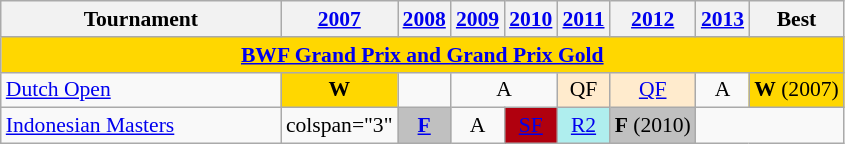<table class="wikitable" style="font-size: 90%; text-align:center">
<tr>
<th width=180>Tournament</th>
<th><a href='#'>2007</a></th>
<th><a href='#'>2008</a></th>
<th><a href='#'>2009</a></th>
<th><a href='#'>2010</a></th>
<th><a href='#'>2011</a></th>
<th><a href='#'>2012</a></th>
<th><a href='#'>2013</a></th>
<th>Best</th>
</tr>
<tr bgcolor=FFD700>
<td colspan=20 align=center><strong><a href='#'>BWF Grand Prix and Grand Prix Gold</a></strong></td>
</tr>
<tr>
<td align=left> <a href='#'>Dutch Open</a></td>
<td bgcolor=Gold><strong>W</strong></td>
<td></td>
<td colspan="2">A</td>
<td bgcolor=FFEBCD>QF</td>
<td bgcolor=FFEBCD><a href='#'>QF</a></td>
<td>A</td>
<td bgcolor=Gold><strong>W</strong> (2007)</td>
</tr>
<tr>
<td align=left> <a href='#'>Indonesian Masters</a></td>
<td>colspan="3" </td>
<td bgcolor=Silver><a href='#'><strong>F</strong></a></td>
<td>A</td>
<td bgcolor=Bronze><a href='#'>SF</a></td>
<td bgcolor=AFEEEE><a href='#'>R2</a></td>
<td bgcolor=Silver><strong>F</strong> (2010)</td>
</tr>
</table>
